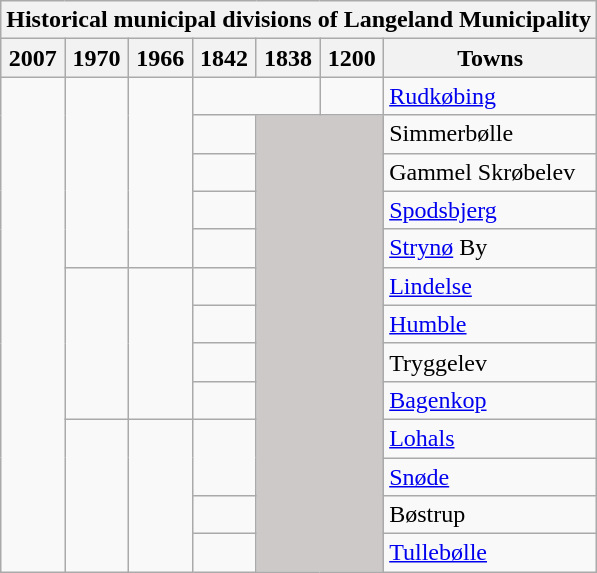<table class="wikitable" style="margin-left:1em;" style="text-align: center">
<tr>
<th colspan="99">Historical municipal divisions of Langeland Municipality</th>
</tr>
<tr>
<th>2007</th>
<th>1970</th>
<th>1966</th>
<th>1842</th>
<th>1838</th>
<th>1200</th>
<th>Towns</th>
</tr>
<tr>
<td rowspan="99"></td>
<td rowspan="5"></td>
<td rowspan="5"></td>
<td colspan="2"></td>
<td></td>
<td><a href='#'>Rudkøbing</a></td>
</tr>
<tr>
<td></td>
<td rowspan="99" colspan="2" style="background:#CDC9C9;"></td>
<td>Simmerbølle</td>
</tr>
<tr>
<td></td>
<td>Gammel Skrøbelev</td>
</tr>
<tr>
<td></td>
<td><a href='#'>Spodsbjerg</a></td>
</tr>
<tr>
<td></td>
<td><a href='#'>Strynø</a> By</td>
</tr>
<tr>
<td rowspan="4"></td>
<td rowspan="4"></td>
<td></td>
<td><a href='#'>Lindelse</a></td>
</tr>
<tr>
<td></td>
<td><a href='#'>Humble</a></td>
</tr>
<tr>
<td></td>
<td>Tryggelev</td>
</tr>
<tr>
<td></td>
<td><a href='#'>Bagenkop</a></td>
</tr>
<tr>
<td rowspan="4"></td>
<td rowspan="4"></td>
<td rowspan="2"></td>
<td><a href='#'>Lohals</a></td>
</tr>
<tr>
<td><a href='#'>Snøde</a></td>
</tr>
<tr>
<td></td>
<td>Bøstrup</td>
</tr>
<tr>
<td></td>
<td><a href='#'>Tullebølle</a></td>
</tr>
</table>
